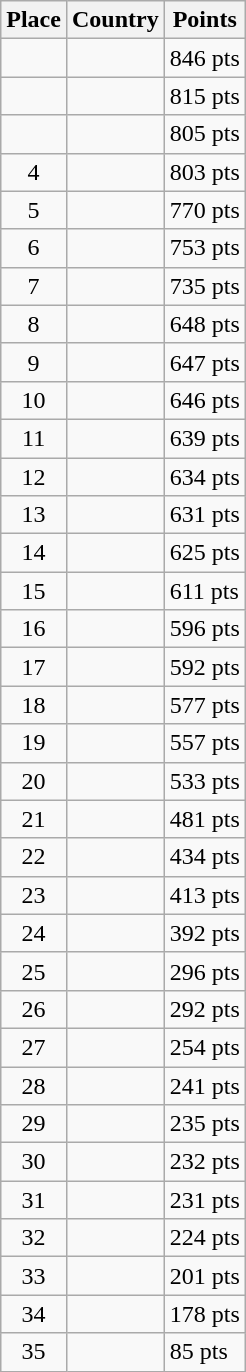<table class=wikitable>
<tr>
<th>Place</th>
<th>Country</th>
<th>Points</th>
</tr>
<tr>
<td align=center></td>
<td></td>
<td>846 pts</td>
</tr>
<tr>
<td align=center></td>
<td></td>
<td>815 pts</td>
</tr>
<tr>
<td align=center></td>
<td></td>
<td>805 pts</td>
</tr>
<tr>
<td align=center>4</td>
<td></td>
<td>803 pts</td>
</tr>
<tr>
<td align=center>5</td>
<td></td>
<td>770 pts</td>
</tr>
<tr>
<td align=center>6</td>
<td></td>
<td>753 pts</td>
</tr>
<tr>
<td align=center>7</td>
<td></td>
<td>735 pts</td>
</tr>
<tr>
<td align=center>8</td>
<td></td>
<td>648 pts</td>
</tr>
<tr>
<td align=center>9</td>
<td></td>
<td>647 pts</td>
</tr>
<tr>
<td align=center>10</td>
<td></td>
<td>646 pts</td>
</tr>
<tr>
<td align=center>11</td>
<td></td>
<td>639 pts</td>
</tr>
<tr>
<td align=center>12</td>
<td></td>
<td>634 pts</td>
</tr>
<tr>
<td align=center>13</td>
<td></td>
<td>631 pts</td>
</tr>
<tr>
<td align=center>14</td>
<td></td>
<td>625 pts</td>
</tr>
<tr>
<td align=center>15</td>
<td></td>
<td>611 pts</td>
</tr>
<tr>
<td align=center>16</td>
<td></td>
<td>596 pts</td>
</tr>
<tr>
<td align=center>17</td>
<td></td>
<td>592 pts</td>
</tr>
<tr>
<td align=center>18</td>
<td></td>
<td>577 pts</td>
</tr>
<tr>
<td align=center>19</td>
<td></td>
<td>557 pts</td>
</tr>
<tr>
<td align=center>20</td>
<td></td>
<td>533 pts</td>
</tr>
<tr>
<td align=center>21</td>
<td></td>
<td>481 pts</td>
</tr>
<tr>
<td align=center>22</td>
<td></td>
<td>434 pts</td>
</tr>
<tr>
<td align=center>23</td>
<td></td>
<td>413 pts</td>
</tr>
<tr>
<td align=center>24</td>
<td></td>
<td>392 pts</td>
</tr>
<tr>
<td align=center>25</td>
<td></td>
<td>296 pts</td>
</tr>
<tr>
<td align=center>26</td>
<td></td>
<td>292 pts</td>
</tr>
<tr>
<td align=center>27</td>
<td></td>
<td>254 pts</td>
</tr>
<tr>
<td align=center>28</td>
<td></td>
<td>241 pts</td>
</tr>
<tr>
<td align=center>29</td>
<td></td>
<td>235 pts</td>
</tr>
<tr>
<td align=center>30</td>
<td></td>
<td>232 pts</td>
</tr>
<tr>
<td align=center>31</td>
<td></td>
<td>231 pts</td>
</tr>
<tr>
<td align=center>32</td>
<td></td>
<td>224 pts</td>
</tr>
<tr>
<td align=center>33</td>
<td></td>
<td>201 pts</td>
</tr>
<tr>
<td align=center>34</td>
<td></td>
<td>178 pts</td>
</tr>
<tr>
<td align=center>35</td>
<td></td>
<td>85 pts</td>
</tr>
</table>
